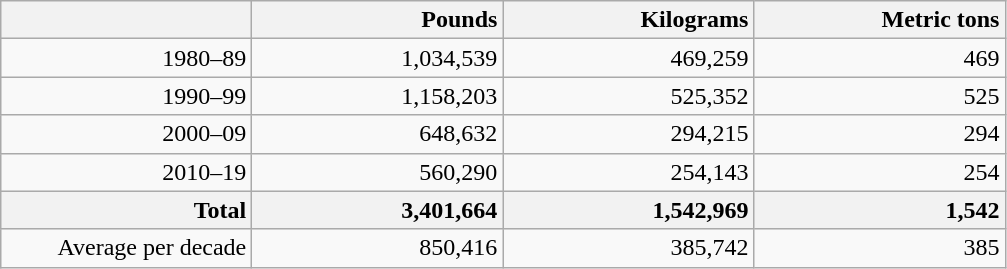<table class="wikitable">
<tr>
<th style="width: 10em; text-align: right"></th>
<th style="width: 10em; text-align: right">Pounds</th>
<th style="width: 10em; text-align: right">Kilograms</th>
<th style="width: 10em; text-align: right">Metric tons</th>
</tr>
<tr>
<td style="text-align: right">1980–89</td>
<td style="text-align: right">1,034,539</td>
<td style="text-align: right">469,259</td>
<td style="text-align: right">469</td>
</tr>
<tr>
<td style="text-align: right">1990–99</td>
<td style="text-align: right">1,158,203</td>
<td style="text-align: right">525,352</td>
<td style="text-align: right">525</td>
</tr>
<tr>
<td style="text-align: right">2000–09</td>
<td style="text-align: right">648,632</td>
<td style="text-align: right">294,215</td>
<td style="text-align: right">294</td>
</tr>
<tr>
<td style="text-align: right">2010–19</td>
<td style="text-align: right">560,290</td>
<td style="text-align: right">254,143</td>
<td style="text-align: right">254</td>
</tr>
<tr>
<th style="text-align: right">Total</th>
<th style="text-align: right">3,401,664</th>
<th style="text-align: right">1,542,969</th>
<th style="text-align: right">1,542</th>
</tr>
<tr>
<td style="text-align: right">Average per decade</td>
<td style="text-align: right">850,416</td>
<td style="text-align: right">385,742</td>
<td style="text-align: right">385</td>
</tr>
</table>
